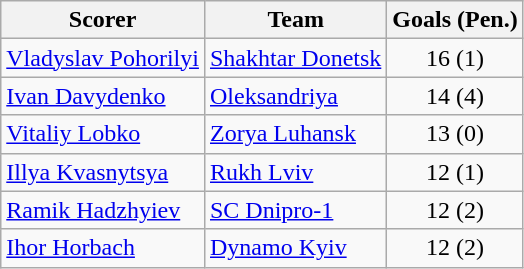<table class="wikitable">
<tr>
<th>Scorer</th>
<th>Team</th>
<th>Goals (Pen.)</th>
</tr>
<tr>
<td> <a href='#'>Vladyslav Pohorilyi</a></td>
<td><a href='#'>Shakhtar Donetsk</a></td>
<td align=center>16 (1)</td>
</tr>
<tr>
<td> <a href='#'>Ivan Davydenko</a></td>
<td><a href='#'>Oleksandriya</a></td>
<td align=center>14 (4)</td>
</tr>
<tr>
<td> <a href='#'>Vitaliy Lobko</a></td>
<td><a href='#'>Zorya Luhansk</a></td>
<td align=center>13 (0)</td>
</tr>
<tr>
<td> <a href='#'>Illya Kvasnytsya</a></td>
<td><a href='#'>Rukh Lviv</a></td>
<td align=center>12 (1)</td>
</tr>
<tr>
<td> <a href='#'>Ramik Hadzhyiev</a></td>
<td><a href='#'>SC Dnipro-1</a></td>
<td align=center>12 (2)</td>
</tr>
<tr>
<td> <a href='#'>Ihor Horbach</a></td>
<td><a href='#'>Dynamo Kyiv</a></td>
<td align=center>12 (2)</td>
</tr>
</table>
